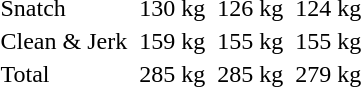<table>
<tr>
<td>Snatch</td>
<td></td>
<td>130 kg</td>
<td></td>
<td>126 kg</td>
<td></td>
<td>124 kg</td>
</tr>
<tr>
<td>Clean & Jerk</td>
<td></td>
<td>159 kg</td>
<td></td>
<td>155 kg</td>
<td></td>
<td>155 kg</td>
</tr>
<tr>
<td>Total</td>
<td></td>
<td>285 kg</td>
<td></td>
<td>285 kg</td>
<td></td>
<td>279 kg</td>
</tr>
</table>
